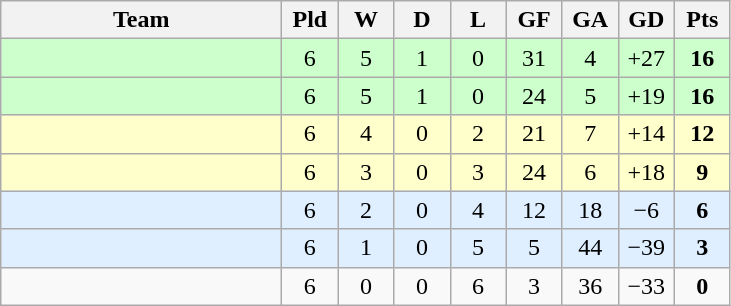<table class=wikitable style="text-align:center">
<tr>
<th width="180">Team</th>
<th width="30">Pld</th>
<th width="30">W</th>
<th width="30">D</th>
<th width="30">L</th>
<th width="30">GF</th>
<th width="30">GA</th>
<th width="30">GD</th>
<th width="30">Pts</th>
</tr>
<tr bgcolor=ccffcc>
<td align=left></td>
<td>6</td>
<td>5</td>
<td>1</td>
<td>0</td>
<td>31</td>
<td>4</td>
<td>+27</td>
<td><strong>16</strong></td>
</tr>
<tr bgcolor=ccffcc>
<td align=left></td>
<td>6</td>
<td>5</td>
<td>1</td>
<td>0</td>
<td>24</td>
<td>5</td>
<td>+19</td>
<td><strong>16</strong></td>
</tr>
<tr bgcolor="#ffffcc">
<td align=left></td>
<td>6</td>
<td>4</td>
<td>0</td>
<td>2</td>
<td>21</td>
<td>7</td>
<td>+14</td>
<td><strong>12</strong></td>
</tr>
<tr bgcolor="#ffffcc">
<td align=left></td>
<td>6</td>
<td>3</td>
<td>0</td>
<td>3</td>
<td>24</td>
<td>6</td>
<td>+18</td>
<td><strong>9</strong></td>
</tr>
<tr bgcolor=dfefff>
<td align=left></td>
<td>6</td>
<td>2</td>
<td>0</td>
<td>4</td>
<td>12</td>
<td>18</td>
<td>−6</td>
<td><strong>6</strong></td>
</tr>
<tr bgcolor=dfefff>
<td align=left></td>
<td>6</td>
<td>1</td>
<td>0</td>
<td>5</td>
<td>5</td>
<td>44</td>
<td>−39</td>
<td><strong>3</strong></td>
</tr>
<tr>
<td align=left></td>
<td>6</td>
<td>0</td>
<td>0</td>
<td>6</td>
<td>3</td>
<td>36</td>
<td>−33</td>
<td><strong>0</strong></td>
</tr>
</table>
